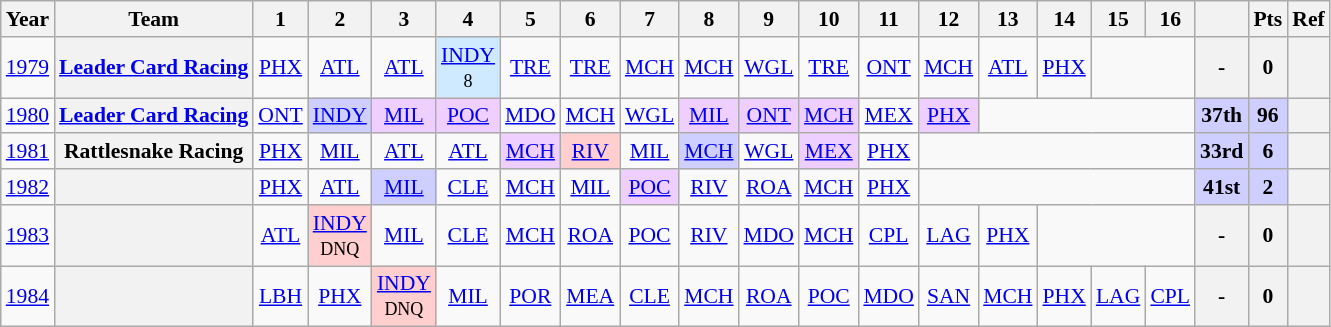<table class="wikitable" style="text-align:center; font-size:90%">
<tr>
<th>Year</th>
<th>Team</th>
<th>1</th>
<th>2</th>
<th>3</th>
<th>4</th>
<th>5</th>
<th>6</th>
<th>7</th>
<th>8</th>
<th>9</th>
<th>10</th>
<th>11</th>
<th>12</th>
<th>13</th>
<th>14</th>
<th>15</th>
<th>16</th>
<th></th>
<th>Pts</th>
<th>Ref</th>
</tr>
<tr>
<td><a href='#'>1979</a></td>
<th><a href='#'>Leader Card Racing</a></th>
<td><a href='#'>PHX</a></td>
<td><a href='#'>ATL</a></td>
<td><a href='#'>ATL</a></td>
<td style="background:#CFEAFF;"><a href='#'>INDY</a><br><small>8</small></td>
<td><a href='#'>TRE</a></td>
<td><a href='#'>TRE</a></td>
<td><a href='#'>MCH</a></td>
<td><a href='#'>MCH</a></td>
<td><a href='#'>WGL</a></td>
<td><a href='#'>TRE</a></td>
<td><a href='#'>ONT</a></td>
<td><a href='#'>MCH</a></td>
<td><a href='#'>ATL</a></td>
<td><a href='#'>PHX</a></td>
<td colspan=2></td>
<th>-</th>
<th>0</th>
<th></th>
</tr>
<tr>
<td><a href='#'>1980</a></td>
<th><a href='#'>Leader Card Racing</a></th>
<td><a href='#'>ONT</a><br></td>
<td style="background:#cfcfff;"><a href='#'>INDY</a><br></td>
<td style="background:#EFCFFF;"><a href='#'>MIL</a><br></td>
<td style="background:#EFCFFF;"><a href='#'>POC</a><br></td>
<td><a href='#'>MDO</a><br></td>
<td><a href='#'>MCH</a><br></td>
<td><a href='#'>WGL</a><br></td>
<td style="background:#EFCFFF;"><a href='#'>MIL</a><br></td>
<td style="background:#EFCFFF;"><a href='#'>ONT</a><br></td>
<td style="background:#EFCFFF;"><a href='#'>MCH</a><br></td>
<td><a href='#'>MEX</a><br></td>
<td style="background:#EFCFFF;"><a href='#'>PHX</a><br></td>
<td colspan=4></td>
<th style="background:#CFCFFF;">37th</th>
<th style="background:#CFCFFF;">96</th>
<th></th>
</tr>
<tr>
<td><a href='#'>1981</a></td>
<th>Rattlesnake Racing</th>
<td><a href='#'>PHX</a></td>
<td><a href='#'>MIL</a></td>
<td><a href='#'>ATL</a></td>
<td><a href='#'>ATL</a></td>
<td style="background:#efcfff;"><a href='#'>MCH</a><br></td>
<td style="background:#ffcfcf;"><a href='#'>RIV</a><br></td>
<td><a href='#'>MIL</a></td>
<td style="background:#CFCFFF;"><a href='#'>MCH</a><br></td>
<td><a href='#'>WGL</a></td>
<td style="background:#efcfff;"><a href='#'>MEX</a><br></td>
<td><a href='#'>PHX</a></td>
<td colspan=5></td>
<th style="background:#CFCFFF;">33rd</th>
<th style="background:#CFCFFF;">6</th>
<th></th>
</tr>
<tr>
<td><a href='#'>1982</a></td>
<th></th>
<td><a href='#'>PHX</a></td>
<td><a href='#'>ATL</a></td>
<td style="background:#CFCFFF;"><a href='#'>MIL</a><br></td>
<td><a href='#'>CLE</a></td>
<td><a href='#'>MCH</a></td>
<td><a href='#'>MIL</a></td>
<td style="background:#EFCFFF;"><a href='#'>POC</a><br></td>
<td><a href='#'>RIV</a></td>
<td><a href='#'>ROA</a></td>
<td><a href='#'>MCH</a></td>
<td><a href='#'>PHX</a></td>
<td colspan=5></td>
<th style="background:#CFCFFF;">41st</th>
<th style="background:#CFCFFF;">2</th>
<th></th>
</tr>
<tr>
<td rowspan=1><a href='#'>1983</a></td>
<th></th>
<td><a href='#'>ATL</a></td>
<td style="background:#ffcfcf;"><a href='#'>INDY</a><br><small>DNQ</small></td>
<td><a href='#'>MIL</a></td>
<td><a href='#'>CLE</a></td>
<td><a href='#'>MCH</a></td>
<td><a href='#'>ROA</a></td>
<td><a href='#'>POC</a></td>
<td><a href='#'>RIV</a></td>
<td><a href='#'>MDO</a></td>
<td><a href='#'>MCH</a></td>
<td><a href='#'>CPL</a></td>
<td><a href='#'>LAG</a></td>
<td><a href='#'>PHX</a></td>
<td colspan=3></td>
<th>-</th>
<th>0</th>
<th></th>
</tr>
<tr>
<td><a href='#'>1984</a></td>
<th></th>
<td><a href='#'>LBH</a></td>
<td><a href='#'>PHX</a></td>
<td style="background:#ffcfcf;"><a href='#'>INDY</a><br><small>DNQ</small></td>
<td><a href='#'>MIL</a></td>
<td><a href='#'>POR</a></td>
<td><a href='#'>MEA</a></td>
<td><a href='#'>CLE</a></td>
<td><a href='#'>MCH</a></td>
<td><a href='#'>ROA</a></td>
<td><a href='#'>POC</a></td>
<td><a href='#'>MDO</a></td>
<td><a href='#'>SAN</a></td>
<td><a href='#'>MCH</a></td>
<td><a href='#'>PHX</a></td>
<td><a href='#'>LAG</a></td>
<td><a href='#'>CPL</a></td>
<th>-</th>
<th>0</th>
<th></th>
</tr>
</table>
